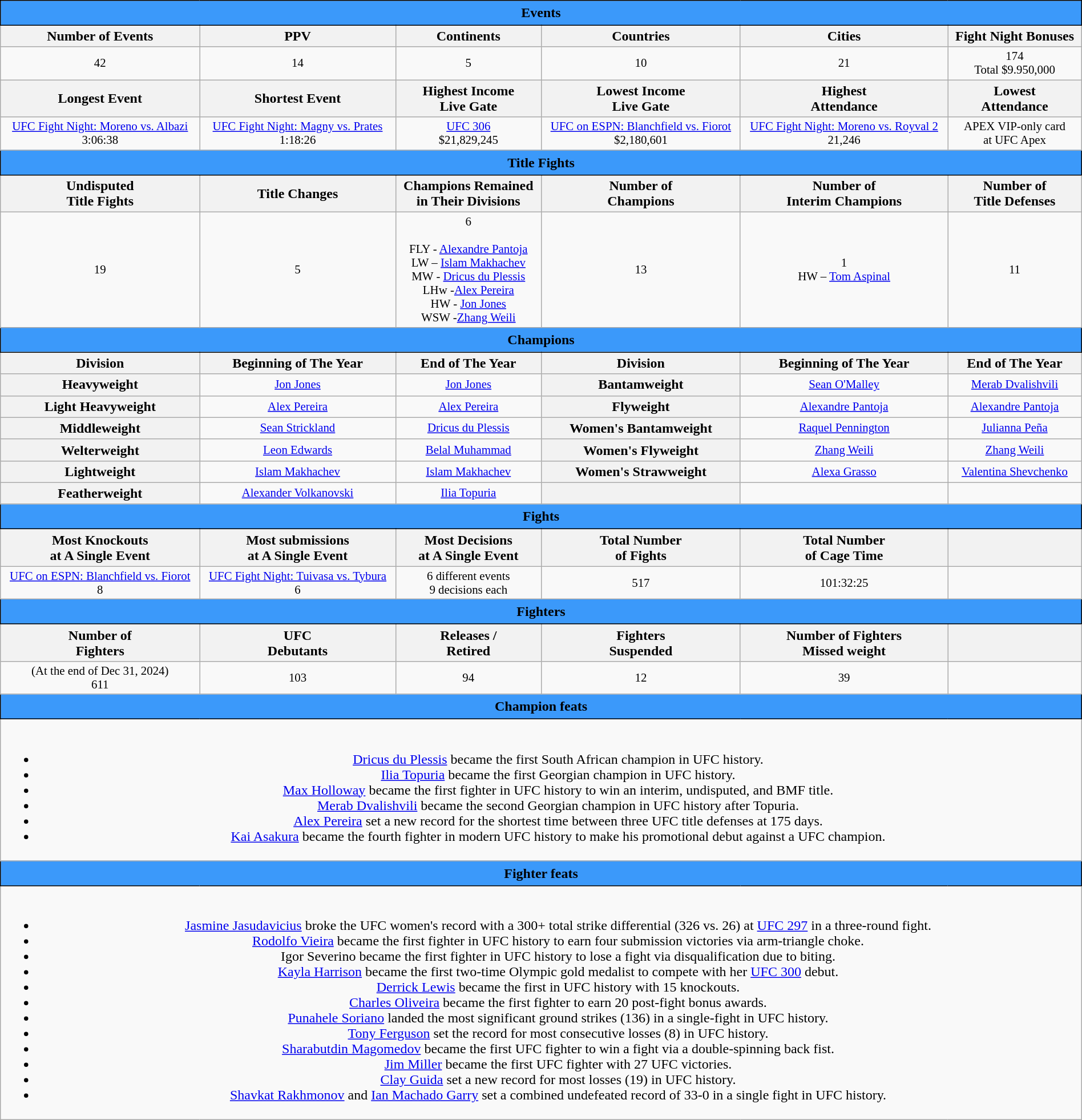<table class="wikitable" width="100%" style="text-align:Center">
<tr>
<th colspan="6" style="border: 1px solid black; padding: 5px; background: #3B99FA;">Events</th>
</tr>
<tr>
<th>Number of Events</th>
<th>PPV</th>
<th>Continents</th>
<th>Countries</th>
<th>Cities</th>
<th>Fight Night Bonuses</th>
</tr>
<tr>
<td style="font-size:87%">42</td>
<td style="font-size:87%">14</td>
<td style="font-size:87%">5</td>
<td style="font-size:87%">10</td>
<td style="font-size:87%">21</td>
<td style="font-size:87%">174<br> Total $9.950,000</td>
</tr>
<tr>
<th>Longest Event</th>
<th>Shortest Event</th>
<th>Highest Income<br>Live Gate</th>
<th>Lowest Income<br>Live Gate</th>
<th>Highest<br>Attendance</th>
<th>Lowest<br>Attendance</th>
</tr>
<tr>
<td style="font-size:87%"><a href='#'>UFC Fight Night: Moreno vs. Albazi</a><br>3:06:38</td>
<td style="font-size:87%"><a href='#'>UFC Fight Night: Magny vs. Prates</a><br>1:18:26</td>
<td style="font-size:87%"><a href='#'>UFC 306</a><br>$21,829,245</td>
<td style="font-size:87%"><a href='#'>UFC on ESPN: Blanchfield vs. Fiorot</a><br>$2,180,601</td>
<td style="font-size:87%"><a href='#'>UFC Fight Night: Moreno vs. Royval 2</a><br>21,246</td>
<td style="font-size:87%">APEX VIP-only card <br> at UFC Apex</td>
</tr>
<tr>
<th colspan="6" style="border: 1px solid black; padding: 5px; background: #3B99FA;">Title Fights</th>
</tr>
<tr>
<th>Undisputed<br>Title Fights</th>
<th>Title Changes</th>
<th>Champions Remained<br>in Their Divisions</th>
<th>Number of<br>Champions</th>
<th>Number of<br>Interim Champions</th>
<th>Number of<br>Title Defenses</th>
</tr>
<tr>
<td style="font-size:87%">19</td>
<td style="font-size:87%">5</td>
<td style="font-size:87%">6<br><br>FLY - <a href='#'>Alexandre Pantoja</a> <br>LW – <a href='#'>Islam Makhachev</a> <br>MW - <a href='#'>Dricus du Plessis</a> <br>LHw -<a href='#'>Alex Pereira</a><br>HW - <a href='#'>Jon Jones</a><br>WSW -<a href='#'>Zhang Weili</a></td>
<td style="font-size:87%">13</td>
<td style="font-size:87%">1<br>HW – <a href='#'>Tom Aspinal</a></td>
<td style="font-size:87%">11</td>
</tr>
<tr>
<th colspan="6" style="border: 1px solid black; padding: 5px; background: #3B99FA;">Champions</th>
</tr>
<tr>
<th>Division</th>
<th>Beginning of The Year</th>
<th>End of The Year</th>
<th>Division</th>
<th>Beginning of The Year</th>
<th>End of The Year</th>
</tr>
<tr>
<th>Heavyweight</th>
<td style="font-size:87%"><a href='#'>Jon Jones</a></td>
<td style="font-size:87%"><a href='#'>Jon Jones</a></td>
<th>Bantamweight</th>
<td style="font-size:87%"><a href='#'>Sean O'Malley</a></td>
<td style="font-size:87%"><a href='#'>Merab Dvalishvili</a></td>
</tr>
<tr>
<th>Light Heavyweight</th>
<td style="font-size:87%"><a href='#'>Alex Pereira</a></td>
<td style="font-size:87%"><a href='#'>Alex Pereira</a></td>
<th>Flyweight</th>
<td style="font-size:87%"><a href='#'>Alexandre Pantoja</a></td>
<td style="font-size:87%"><a href='#'>Alexandre Pantoja</a></td>
</tr>
<tr>
<th>Middleweight</th>
<td style="font-size:87%"><a href='#'>Sean Strickland</a></td>
<td style="font-size:87%"><a href='#'>Dricus du Plessis</a></td>
<th>Women's Bantamweight</th>
<td style="font-size:87%"><a href='#'>Raquel Pennington</a> </td>
<td style="font-size:87%"><a href='#'>Julianna Peña</a></td>
</tr>
<tr>
<th>Welterweight</th>
<td style="font-size:87%"><a href='#'>Leon Edwards</a></td>
<td style="font-size:87%"><a href='#'>Belal Muhammad</a></td>
<th>Women's Flyweight</th>
<td style="font-size:87%"><a href='#'>Zhang Weili</a></td>
<td style="font-size:87%"><a href='#'>Zhang Weili</a></td>
</tr>
<tr>
<th>Lightweight</th>
<td style="font-size:87%"><a href='#'>Islam Makhachev</a></td>
<td style="font-size:87%"><a href='#'>Islam Makhachev</a></td>
<th>Women's Strawweight</th>
<td style="font-size:87%"><a href='#'>Alexa Grasso</a></td>
<td style="font-size:87%"><a href='#'>Valentina Shevchenko</a></td>
</tr>
<tr>
<th>Featherweight</th>
<td style="font-size:87%"><a href='#'>Alexander Volkanovski</a></td>
<td style="font-size:87%"><a href='#'>Ilia Topuria</a></td>
<th></th>
<td></td>
<td></td>
</tr>
<tr>
<th colspan="6" style="border: 1px solid black; padding: 5px; background: #3B99FA;">Fights</th>
</tr>
<tr>
<th>Most Knockouts<br>at A Single Event</th>
<th>Most submissions<br>at A Single Event</th>
<th>Most Decisions<br>at A Single Event</th>
<th>Total Number<br>of Fights</th>
<th>Total Number<br>of Cage Time</th>
<th></th>
</tr>
<tr>
<td style="font-size:87%"><a href='#'>UFC on ESPN: Blanchfield vs. Fiorot</a><br>8</td>
<td style="font-size:87%"><a href='#'>UFC Fight Night: Tuivasa vs. Tybura</a><br>6</td>
<td style="font-size:87%">6 different events<br>9 decisions each</td>
<td style="font-size:87%">517</td>
<td style="font-size:87%">101:32:25</td>
<td></td>
</tr>
<tr>
<th colspan="6" style="border: 1px solid black; padding: 5px; background: #3B99FA;">Fighters</th>
</tr>
<tr>
<th>Number of<br>Fighters</th>
<th>UFC<br>Debutants</th>
<th>Releases /<br>Retired</th>
<th>Fighters<br>Suspended</th>
<th>Number of Fighters<br>Missed weight</th>
<th></th>
</tr>
<tr>
<td style="font-size:87%">(At the end of Dec 31, 2024) <br>611</td>
<td style="font-size:87%">103</td>
<td style="font-size:87%">94</td>
<td style="font-size:87%">12</td>
<td style="font-size:87%">39</td>
<td style="font-size:87%"></td>
</tr>
<tr>
<th colspan="6" style="border: 1px solid black; padding: 5px; background: #3B99FA;">Champion feats</th>
</tr>
<tr>
<td colspan="6"><br><ul><li><a href='#'>Dricus du Plessis</a> became the first South African champion in UFC history.</li><li><a href='#'>Ilia Topuria</a> became the first Georgian champion in UFC history.</li><li><a href='#'>Max Holloway</a> became the first fighter in UFC history to win an interim, undisputed, and BMF title.</li><li><a href='#'>Merab Dvalishvili</a> became the second Georgian champion in UFC history after Topuria.</li><li><a href='#'>Alex Pereira</a> set a new record for the shortest time between three UFC title defenses at 175 days.</li><li><a href='#'>Kai Asakura</a> became the fourth fighter in modern UFC history to make his promotional debut against a UFC champion.</li></ul></td>
</tr>
<tr>
<th colspan="6" style="border: 1px solid black; padding: 5px; background: #3B99FA;">Fighter feats</th>
</tr>
<tr>
<td colspan="6"><br><ul><li><a href='#'>Jasmine Jasudavicius</a> broke the UFC women's record with a 300+ total strike differential (326 vs. 26) at <a href='#'>UFC 297</a> in a three-round fight.</li><li><a href='#'>Rodolfo Vieira</a> became the first fighter in UFC history to earn four submission victories via arm-triangle choke.</li><li>Igor Severino became the first fighter in UFC history to lose a fight via disqualification due to biting.</li><li><a href='#'>Kayla Harrison</a> became the first two-time Olympic gold medalist to compete with her <a href='#'>UFC 300</a> debut.</li><li><a href='#'>Derrick Lewis</a> became the first in UFC history with 15 knockouts.</li><li><a href='#'>Charles Oliveira</a> became the first fighter to earn 20 post-fight bonus awards.</li><li><a href='#'>Punahele Soriano</a> landed the most significant ground strikes (136) in a single-fight in UFC history.</li><li><a href='#'>Tony Ferguson</a> set the record for most consecutive losses (8) in UFC history.</li><li><a href='#'>Sharabutdin Magomedov</a> became the first UFC fighter to win a fight via a double-spinning back fist.</li><li><a href='#'>Jim Miller</a> became the first UFC fighter with 27 UFC victories.</li><li><a href='#'>Clay Guida</a> set a new record for most losses (19) in UFC history.</li><li><a href='#'>Shavkat Rakhmonov</a> and <a href='#'>Ian Machado Garry</a> set a combined undefeated record of 33-0 in a single fight in UFC history.</li></ul></td>
</tr>
</table>
